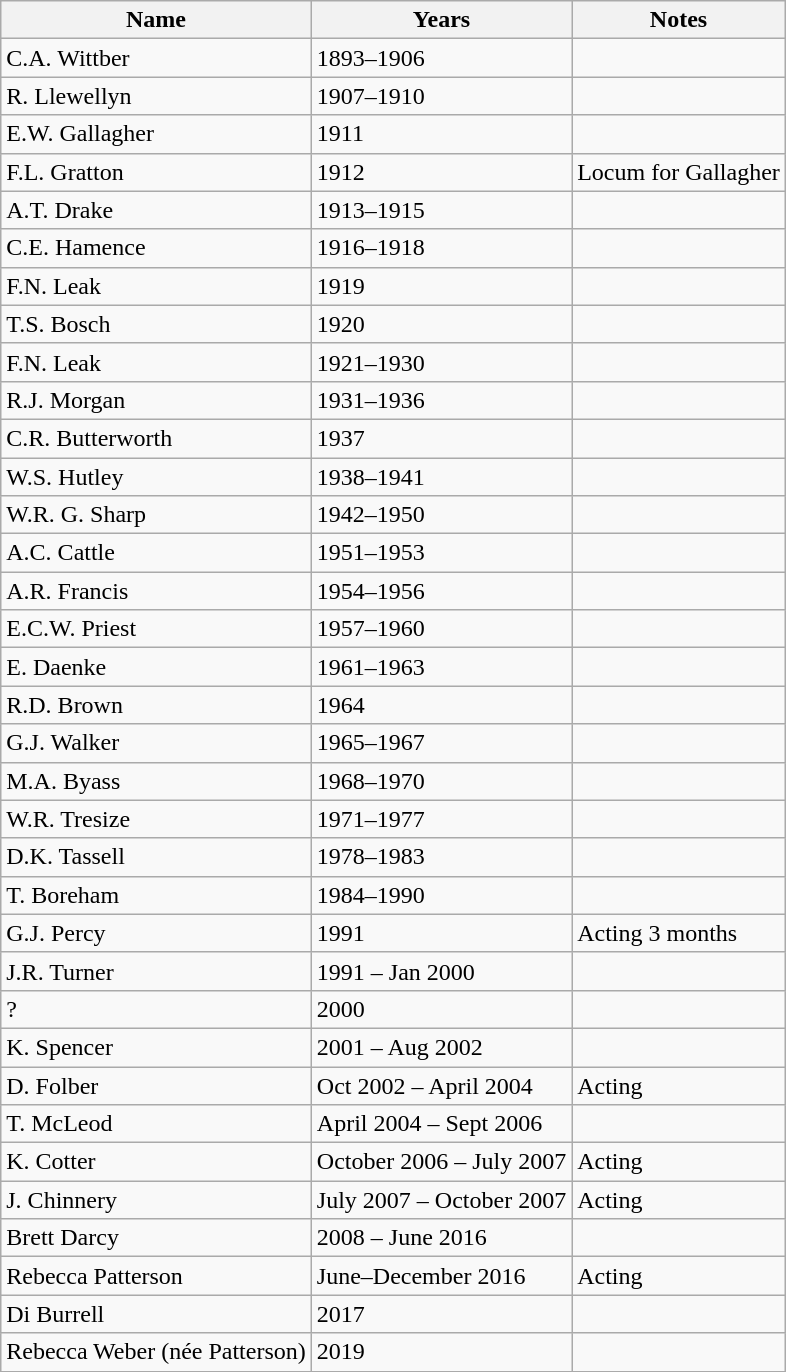<table class="wikitable">
<tr>
<th>Name</th>
<th>Years</th>
<th>Notes</th>
</tr>
<tr>
<td>C.A. Wittber</td>
<td>1893–1906</td>
<td></td>
</tr>
<tr>
<td>R. Llewellyn</td>
<td>1907–1910</td>
<td></td>
</tr>
<tr>
<td>E.W. Gallagher</td>
<td>1911</td>
<td></td>
</tr>
<tr>
<td>F.L. Gratton</td>
<td>1912</td>
<td>Locum for Gallagher</td>
</tr>
<tr>
<td>A.T. Drake</td>
<td>1913–1915</td>
<td></td>
</tr>
<tr>
<td>C.E. Hamence</td>
<td>1916–1918</td>
<td></td>
</tr>
<tr>
<td>F.N. Leak</td>
<td>1919</td>
<td></td>
</tr>
<tr>
<td>T.S. Bosch</td>
<td>1920</td>
<td></td>
</tr>
<tr>
<td>F.N. Leak</td>
<td>1921–1930</td>
<td></td>
</tr>
<tr>
<td>R.J. Morgan</td>
<td>1931–1936</td>
<td></td>
</tr>
<tr>
<td>C.R. Butterworth</td>
<td>1937</td>
<td></td>
</tr>
<tr>
<td>W.S. Hutley</td>
<td>1938–1941</td>
<td></td>
</tr>
<tr>
<td>W.R. G. Sharp</td>
<td>1942–1950</td>
<td></td>
</tr>
<tr>
<td>A.C. Cattle</td>
<td>1951–1953</td>
<td></td>
</tr>
<tr>
<td>A.R. Francis</td>
<td>1954–1956</td>
<td></td>
</tr>
<tr>
<td>E.C.W. Priest</td>
<td>1957–1960</td>
<td></td>
</tr>
<tr>
<td>E. Daenke</td>
<td>1961–1963</td>
<td></td>
</tr>
<tr>
<td>R.D. Brown</td>
<td>1964</td>
<td></td>
</tr>
<tr>
<td>G.J. Walker</td>
<td>1965–1967</td>
<td></td>
</tr>
<tr>
<td>M.A. Byass</td>
<td>1968–1970</td>
<td></td>
</tr>
<tr>
<td>W.R. Tresize</td>
<td>1971–1977</td>
<td></td>
</tr>
<tr>
<td>D.K. Tassell</td>
<td>1978–1983</td>
<td></td>
</tr>
<tr>
<td>T. Boreham</td>
<td>1984–1990</td>
<td></td>
</tr>
<tr>
<td>G.J. Percy</td>
<td>1991</td>
<td>Acting 3 months</td>
</tr>
<tr>
<td>J.R. Turner</td>
<td>1991 – Jan 2000</td>
<td></td>
</tr>
<tr>
<td>?</td>
<td>2000</td>
<td></td>
</tr>
<tr>
<td>K. Spencer</td>
<td>2001 – Aug 2002</td>
<td></td>
</tr>
<tr>
<td>D. Folber</td>
<td>Oct 2002 – April 2004</td>
<td>Acting</td>
</tr>
<tr>
<td>T. McLeod</td>
<td>April 2004 – Sept 2006</td>
<td></td>
</tr>
<tr>
<td>K. Cotter</td>
<td>October 2006 – July 2007</td>
<td>Acting</td>
</tr>
<tr>
<td>J. Chinnery</td>
<td>July 2007 – October 2007</td>
<td>Acting</td>
</tr>
<tr>
<td>Brett Darcy</td>
<td>2008 – June 2016</td>
<td></td>
</tr>
<tr>
<td>Rebecca Patterson</td>
<td>June–December 2016</td>
<td>Acting</td>
</tr>
<tr>
<td>Di Burrell</td>
<td>2017</td>
<td></td>
</tr>
<tr>
<td>Rebecca Weber (née Patterson)</td>
<td>2019</td>
<td></td>
</tr>
</table>
